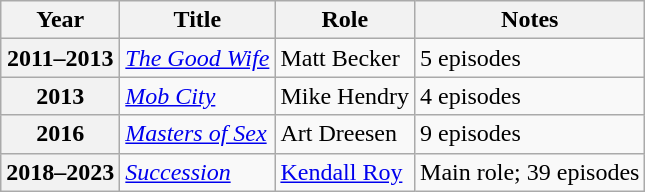<table class="wikitable plainrowheaders sortable">
<tr>
<th scope="col">Year</th>
<th scope="col">Title</th>
<th scope="col">Role</th>
<th scope="col" class="unsortable">Notes</th>
</tr>
<tr>
<th scope="row">2011–2013</th>
<td><em><a href='#'>The Good Wife</a></em></td>
<td>Matt Becker</td>
<td>5 episodes</td>
</tr>
<tr>
<th scope="row">2013</th>
<td><em><a href='#'>Mob City</a></em></td>
<td>Mike Hendry</td>
<td>4 episodes</td>
</tr>
<tr>
<th scope="row">2016</th>
<td><em><a href='#'>Masters of Sex</a></em></td>
<td>Art Dreesen</td>
<td>9 episodes</td>
</tr>
<tr>
<th scope="row">2018–2023</th>
<td><em><a href='#'>Succession</a></em></td>
<td><a href='#'>Kendall Roy</a></td>
<td>Main role; 39 episodes</td>
</tr>
</table>
